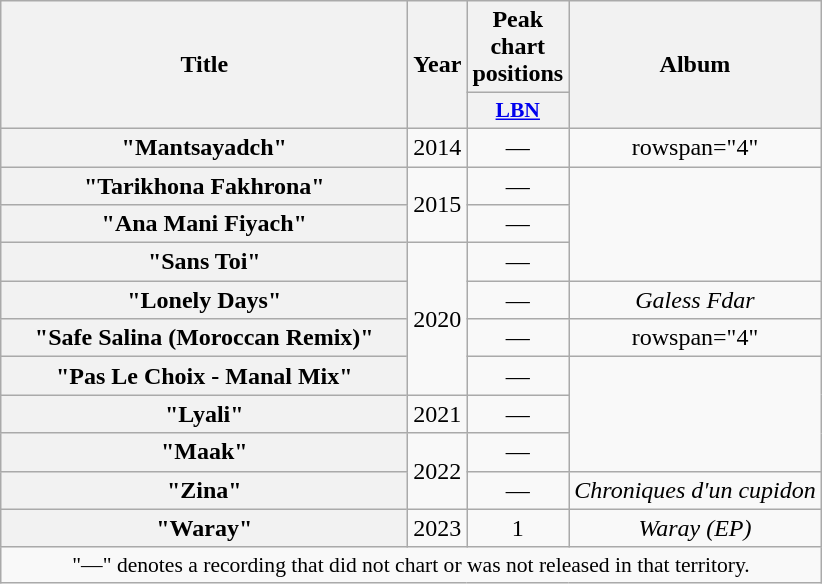<table class="wikitable plainrowheaders" style="text-align:center;">
<tr>
<th scope="col" rowspan="2" style="width:16.5em;">Title</th>
<th scope="col" rowspan="2">Year</th>
<th scope="col">Peak chart positions</th>
<th scope="col" rowspan="2">Album</th>
</tr>
<tr>
<th scope="col" style="width:3em;font-size:90%;"><a href='#'>LBN</a><br></th>
</tr>
<tr>
<th scope="row">"Mantsayadch"<br></th>
<td>2014</td>
<td>—</td>
<td>rowspan="4" </td>
</tr>
<tr>
<th scope="row">"Tarikhona Fakhrona"<br></th>
<td rowspan="2">2015</td>
<td>—</td>
</tr>
<tr>
<th scope="row">"Ana Mani Fiyach"<br></th>
<td>—</td>
</tr>
<tr>
<th scope="row">"Sans Toi"<br></th>
<td rowspan="4">2020</td>
<td>—</td>
</tr>
<tr>
<th scope="row">"Lonely Days"<br></th>
<td>—</td>
<td><em>Galess Fdar</em></td>
</tr>
<tr>
<th scope="row">"Safe Salina (Moroccan Remix)"<br></th>
<td>—</td>
<td>rowspan="4" </td>
</tr>
<tr>
<th scope="row">"Pas Le Choix - Manal Mix"<br></th>
<td>—</td>
</tr>
<tr>
<th scope="row">"Lyali"<br></th>
<td>2021</td>
<td>—</td>
</tr>
<tr>
<th scope="row">"Maak"<br></th>
<td rowspan="2">2022</td>
<td>—</td>
</tr>
<tr>
<th scope="row">"Zina"<br></th>
<td>—</td>
<td><em>Chroniques d'un cupidon</em></td>
</tr>
<tr>
<th scope="row">"Waray"<br></th>
<td>2023</td>
<td>1</td>
<td><em>Waray (EP)</em></td>
</tr>
<tr>
<td colspan="4" style="font-size:90%">"—" denotes a recording that did not chart or was not released in that territory.</td>
</tr>
</table>
